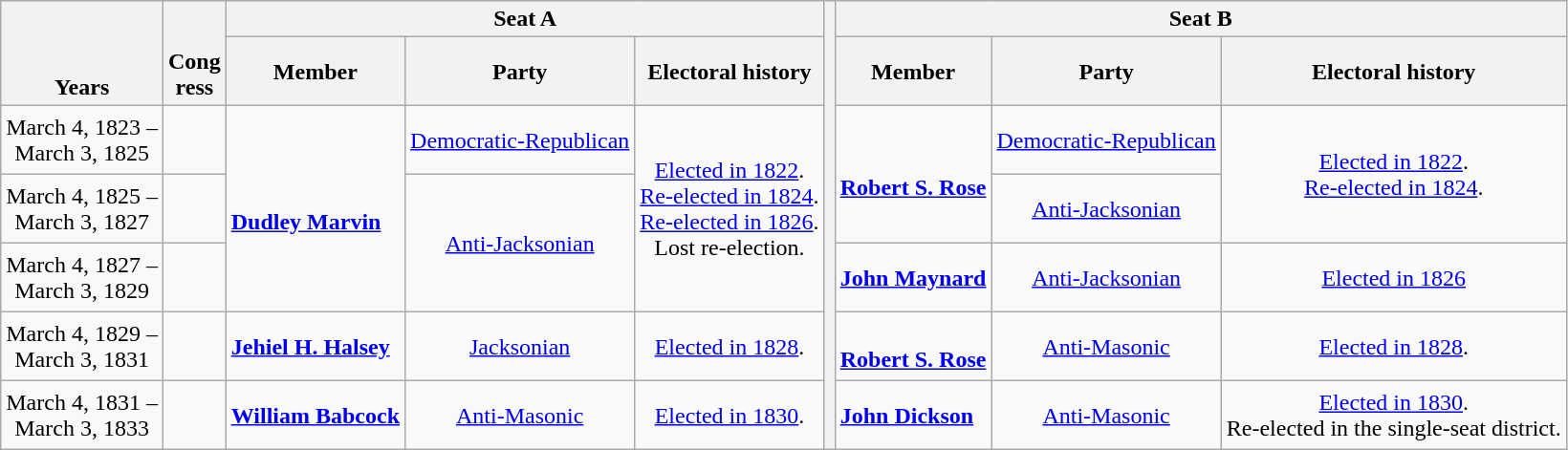<table class=wikitable style="text-align:center">
<tr valign=bottom>
<th rowspan=2>Years</th>
<th rowspan=2>Cong<br>ress</th>
<th colspan=3>Seat A</th>
<th rowspan=50></th>
<th colspan=3>Seat B</th>
</tr>
<tr style="height:3em">
<th>Member</th>
<th>Party</th>
<th>Electoral history</th>
<th>Member</th>
<th>Party</th>
<th>Electoral history</th>
</tr>
<tr style="height:3em">
<td nowrap>March 4, 1823 –<br>March 3, 1825</td>
<td></td>
<td rowspan=3 align=left><br><strong><a href='#'>Dudley Marvin</a></strong><br></td>
<td><a href='#'>Democratic-Republican</a></td>
<td rowspan=3><a href='#'>Elected in 1822</a>.<br><a href='#'>Re-elected in 1824</a>.<br><a href='#'>Re-elected in 1826</a>.<br>Lost re-election.</td>
<td rowspan=2 align=left><br><strong><a href='#'>Robert S. Rose</a></strong><br></td>
<td><a href='#'>Democratic-Republican</a></td>
<td rowspan=2><a href='#'>Elected in 1822</a>.<br><a href='#'>Re-elected in 1824</a>.<br></td>
</tr>
<tr style="height:3em">
<td nowrap>March 4, 1825 –<br>March 3, 1827</td>
<td></td>
<td rowspan=2 ><a href='#'>Anti-Jacksonian</a></td>
<td><a href='#'>Anti-Jacksonian</a></td>
</tr>
<tr style="height:3em">
<td nowrap>March 4, 1827 –<br>March 3, 1829</td>
<td></td>
<td align=left><strong><a href='#'>John Maynard</a></strong><br></td>
<td><a href='#'>Anti-Jacksonian</a></td>
<td><a href='#'>Elected in 1826</a></td>
</tr>
<tr style="height:3em">
<td nowrap>March 4, 1829 –<br>March 3, 1831</td>
<td></td>
<td align=left><strong><a href='#'>Jehiel H. Halsey</a></strong><br></td>
<td><a href='#'>Jacksonian</a></td>
<td><a href='#'>Elected in 1828</a>.<br></td>
<td align=left><br><strong><a href='#'>Robert S. Rose</a></strong><br></td>
<td><a href='#'>Anti-Masonic</a></td>
<td><a href='#'>Elected in 1828</a>.<br></td>
</tr>
<tr style="height:3em">
<td nowrap>March 4, 1831 –<br>March 3, 1833</td>
<td></td>
<td align=left><strong><a href='#'>William Babcock</a></strong><br></td>
<td><a href='#'>Anti-Masonic</a></td>
<td><a href='#'>Elected in 1830</a>.<br></td>
<td align=left><strong><a href='#'>John Dickson</a></strong><br></td>
<td><a href='#'>Anti-Masonic</a></td>
<td><a href='#'>Elected in 1830</a>.<br>Re-elected in the single-seat district.</td>
</tr>
</table>
